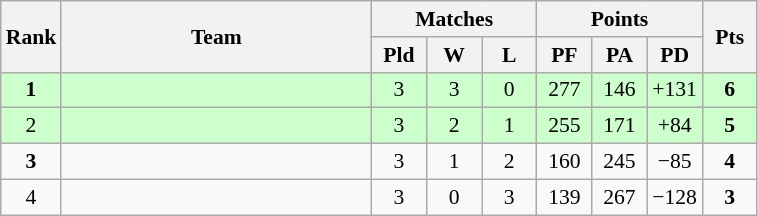<table class="wikitable" style="font-size:90%; text-align: center">
<tr>
<th rowspan=2 width=30>Rank</th>
<th rowspan=2 width=200>Team</th>
<th colspan=3>Matches</th>
<th colspan=3>Points</th>
<th rowspan=2 width=30>Pts</th>
</tr>
<tr>
<th width=30>Pld</th>
<th width=30>W</th>
<th width=30>L</th>
<th width=30>PF</th>
<th width=30>PA</th>
<th width=30>PD</th>
</tr>
<tr bgcolor=ccffcc>
<td><strong>1</strong></td>
<td align=left></td>
<td>3</td>
<td>3</td>
<td>0</td>
<td>277</td>
<td>146</td>
<td>+131</td>
<td><strong>6</strong></td>
</tr>
<tr bgcolor=ccffcc>
<td>2</td>
<td style="text-align:left;"></td>
<td>3</td>
<td>2</td>
<td>1</td>
<td>255</td>
<td>171</td>
<td>+84</td>
<td><strong>5</strong></td>
</tr>
<tr>
<td><strong>3</strong></td>
<td style="text-align:left;"></td>
<td>3</td>
<td>1</td>
<td>2</td>
<td>160</td>
<td>245</td>
<td>−85</td>
<td><strong>4</strong></td>
</tr>
<tr>
<td>4</td>
<td style="text-align:left;"></td>
<td>3</td>
<td>0</td>
<td>3</td>
<td>139</td>
<td>267</td>
<td>−128</td>
<td><strong>3</strong></td>
</tr>
</table>
